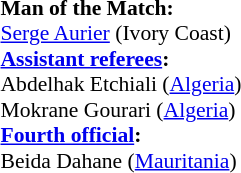<table width=50% style="font-size: 90%">
<tr>
<td><br><strong>Man of the Match:</strong>
<br><a href='#'>Serge Aurier</a> (Ivory Coast)<br><strong><a href='#'>Assistant referees</a>:</strong>
<br>Abdelhak Etchiali (<a href='#'>Algeria</a>)<br>Mokrane Gourari (<a href='#'>Algeria</a>)
<br><strong><a href='#'>Fourth official</a>:</strong>
<br>Beida Dahane (<a href='#'>Mauritania</a>)</td>
</tr>
</table>
